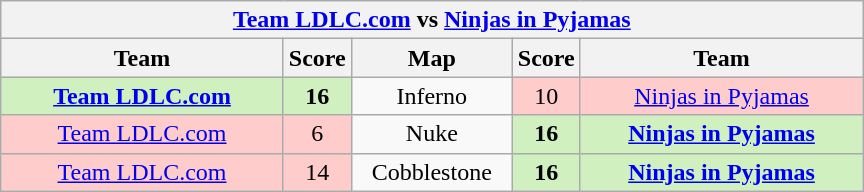<table class="wikitable" style="text-align: center;">
<tr>
<th colspan=5><a href='#'>Team LDLC.com</a> vs <a href='#'>Ninjas in Pyjamas</a></th>
</tr>
<tr>
<th width="181px">Team</th>
<th width="20px">Score</th>
<th width="100px">Map</th>
<th width="20px">Score</th>
<th width="181px">Team</th>
</tr>
<tr>
<td style="background: #D0F0C0;"><strong><a href='#'>Team LDLC.com</a></strong></td>
<td style="background: #D0F0C0;"><strong>16</strong></td>
<td>Inferno</td>
<td style="background: #FFCCCC;">10</td>
<td style="background: #FFCCCC;"><a href='#'>Ninjas in Pyjamas</a></td>
</tr>
<tr>
<td style="background: #FFCCCC;"><a href='#'>Team LDLC.com</a></td>
<td style="background: #FFCCCC;">6</td>
<td>Nuke</td>
<td style="background: #D0F0C0;"><strong>16</strong></td>
<td style="background: #D0F0C0;"><strong><a href='#'>Ninjas in Pyjamas</a></strong></td>
</tr>
<tr>
<td style="background: #FFCCCC;"><a href='#'>Team LDLC.com</a></td>
<td style="background: #FFCCCC;">14</td>
<td>Cobblestone</td>
<td style="background: #D0F0C0;"><strong>16</strong></td>
<td style="background: #D0F0C0;"><strong><a href='#'>Ninjas in Pyjamas</a></strong></td>
</tr>
</table>
